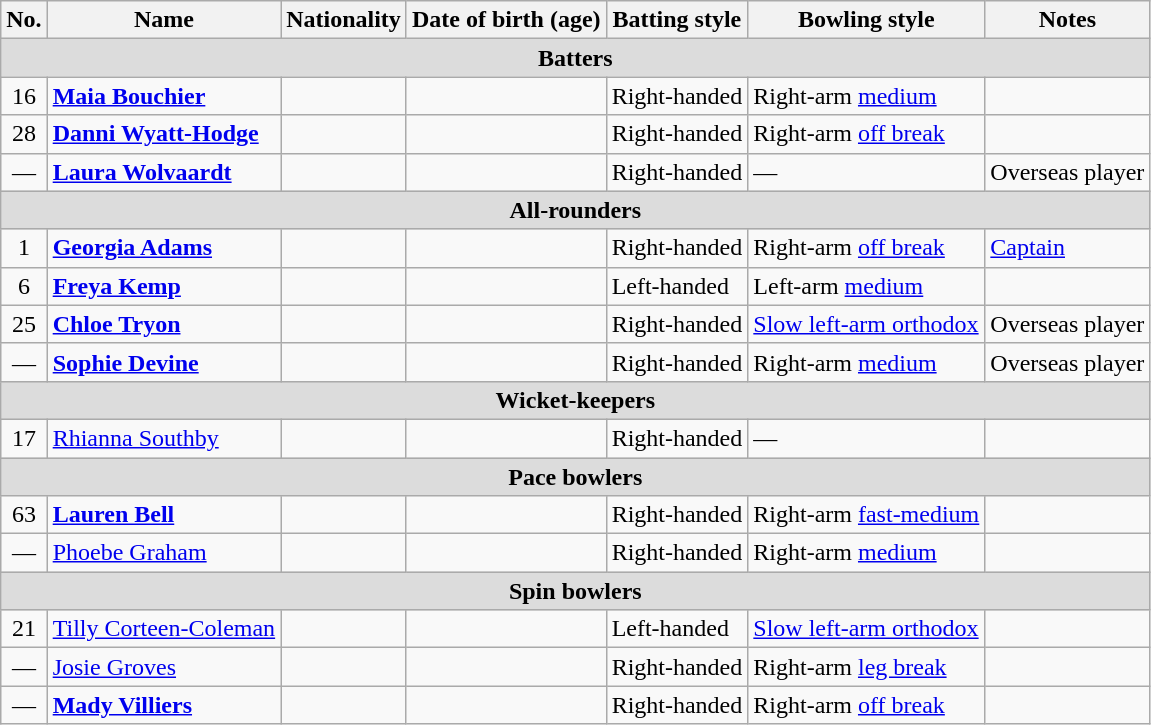<table class="wikitable">
<tr>
<th>No.</th>
<th>Name</th>
<th>Nationality</th>
<th>Date of birth (age)</th>
<th>Batting style</th>
<th>Bowling style</th>
<th>Notes</th>
</tr>
<tr>
<th colspan="7" style="background: #DCDCDC" align=right>Batters</th>
</tr>
<tr>
<td style="text-align:center">16</td>
<td><strong><a href='#'>Maia Bouchier</a></strong></td>
<td></td>
<td></td>
<td>Right-handed</td>
<td>Right-arm <a href='#'>medium</a></td>
<td></td>
</tr>
<tr>
<td style="text-align:center">28</td>
<td><strong><a href='#'>Danni Wyatt-Hodge</a></strong></td>
<td></td>
<td></td>
<td>Right-handed</td>
<td>Right-arm <a href='#'>off break</a></td>
<td></td>
</tr>
<tr>
<td style="text-align:center">—</td>
<td><strong><a href='#'>Laura Wolvaardt</a></strong></td>
<td></td>
<td></td>
<td>Right-handed</td>
<td>—</td>
<td>Overseas player</td>
</tr>
<tr>
<th colspan="7" style="background: #DCDCDC" align=right>All-rounders</th>
</tr>
<tr>
<td style="text-align:center">1</td>
<td><strong><a href='#'>Georgia Adams</a></strong></td>
<td></td>
<td></td>
<td>Right-handed</td>
<td>Right-arm <a href='#'>off break</a></td>
<td><a href='#'>Captain</a></td>
</tr>
<tr>
<td style="text-align:center">6</td>
<td><strong><a href='#'>Freya Kemp</a></strong></td>
<td></td>
<td></td>
<td>Left-handed</td>
<td>Left-arm <a href='#'>medium</a></td>
<td></td>
</tr>
<tr>
<td style="text-align:center">25</td>
<td><strong><a href='#'>Chloe Tryon</a></strong></td>
<td></td>
<td></td>
<td>Right-handed</td>
<td><a href='#'>Slow left-arm orthodox</a></td>
<td>Overseas player</td>
</tr>
<tr>
<td style="text-align:center">—</td>
<td><strong><a href='#'>Sophie Devine</a></strong></td>
<td></td>
<td></td>
<td>Right-handed</td>
<td>Right-arm <a href='#'>medium</a></td>
<td>Overseas player</td>
</tr>
<tr>
<th colspan="7" style="background: #DCDCDC" align=right>Wicket-keepers</th>
</tr>
<tr>
<td style="text-align:center">17</td>
<td><a href='#'>Rhianna Southby</a></td>
<td></td>
<td></td>
<td>Right-handed</td>
<td>—</td>
<td></td>
</tr>
<tr>
<th colspan="7" style="background: #DCDCDC" align=right>Pace bowlers</th>
</tr>
<tr>
<td style="text-align:center">63</td>
<td><strong><a href='#'>Lauren Bell</a></strong></td>
<td></td>
<td></td>
<td>Right-handed</td>
<td>Right-arm <a href='#'>fast-medium</a></td>
<td></td>
</tr>
<tr>
<td style="text-align:center">—</td>
<td><a href='#'>Phoebe Graham</a></td>
<td></td>
<td></td>
<td>Right-handed</td>
<td>Right-arm <a href='#'>medium</a></td>
<td></td>
</tr>
<tr>
<th colspan="7" style="background: #DCDCDC" align=right>Spin bowlers</th>
</tr>
<tr>
<td style="text-align:center">21</td>
<td><a href='#'>Tilly Corteen-Coleman</a></td>
<td></td>
<td></td>
<td>Left-handed</td>
<td><a href='#'>Slow left-arm orthodox</a></td>
<td></td>
</tr>
<tr>
<td style="text-align:center">—</td>
<td><a href='#'>Josie Groves</a></td>
<td></td>
<td></td>
<td>Right-handed</td>
<td>Right-arm <a href='#'>leg break</a></td>
<td></td>
</tr>
<tr>
<td style="text-align:center">—</td>
<td><strong><a href='#'>Mady Villiers</a></strong></td>
<td></td>
<td></td>
<td>Right-handed</td>
<td>Right-arm <a href='#'>off break</a></td>
<td></td>
</tr>
</table>
